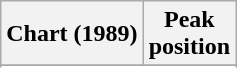<table class="wikitable sortable">
<tr>
<th align="left">Chart (1989)</th>
<th align="center">Peak<br>position</th>
</tr>
<tr>
</tr>
<tr>
</tr>
</table>
